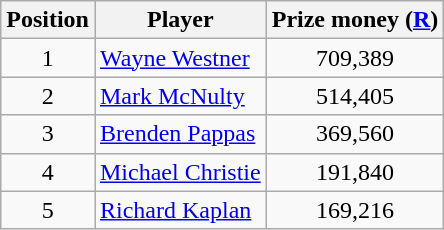<table class=wikitable>
<tr>
<th>Position</th>
<th>Player</th>
<th>Prize money (<a href='#'>R</a>)</th>
</tr>
<tr>
<td align=center>1</td>
<td> <a href='#'>Wayne Westner</a></td>
<td align=center>709,389</td>
</tr>
<tr>
<td align=center>2</td>
<td> <a href='#'>Mark McNulty</a></td>
<td align=center>514,405</td>
</tr>
<tr>
<td align=center>3</td>
<td> <a href='#'>Brenden Pappas</a></td>
<td align=center>369,560</td>
</tr>
<tr>
<td align=center>4</td>
<td> <a href='#'>Michael Christie</a></td>
<td align=center>191,840</td>
</tr>
<tr>
<td align=center>5</td>
<td> <a href='#'>Richard Kaplan</a></td>
<td align=center>169,216</td>
</tr>
</table>
